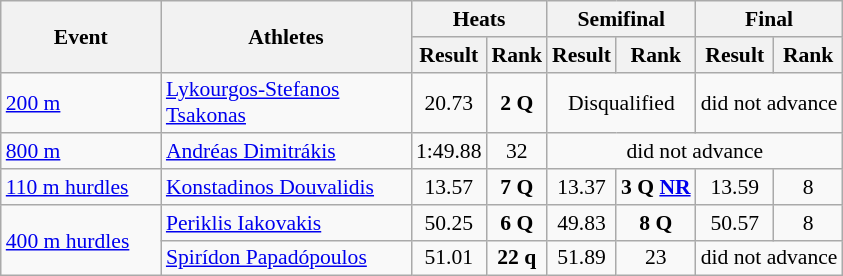<table class="wikitable" border="1" style="font-size:90%">
<tr>
<th rowspan="2" width=100>Event</th>
<th rowspan="2" width=160>Athletes</th>
<th colspan="2">Heats</th>
<th colspan="2">Semifinal</th>
<th colspan="2">Final</th>
</tr>
<tr>
<th>Result</th>
<th>Rank</th>
<th>Result</th>
<th>Rank</th>
<th>Result</th>
<th>Rank</th>
</tr>
<tr>
<td><a href='#'>200 m</a></td>
<td><a href='#'>Lykourgos-Stefanos Tsakonas</a></td>
<td align=center>20.73</td>
<td align=center><strong>2 Q</strong></td>
<td align=center colspan="2">Disqualified</td>
<td align=center colspan="2">did not advance</td>
</tr>
<tr>
<td><a href='#'>800 m</a></td>
<td><a href='#'>Andréas Dimitrákis</a></td>
<td align=center>1:49.88</td>
<td align=center>32</td>
<td align=center colspan="4">did not advance</td>
</tr>
<tr>
<td><a href='#'>110 m hurdles</a></td>
<td><a href='#'>Konstadinos Douvalidis</a></td>
<td align=center>13.57</td>
<td align=center><strong>7 Q</strong></td>
<td align=center>13.37</td>
<td align=center><strong>3 Q <a href='#'>NR</a></strong></td>
<td align=center>13.59</td>
<td align=center>8</td>
</tr>
<tr>
<td rowspan=2><a href='#'>400 m hurdles</a></td>
<td><a href='#'>Periklis Iakovakis</a></td>
<td align=center>50.25</td>
<td align=center><strong>6 Q</strong></td>
<td align=center>49.83</td>
<td align=center><strong>8 Q</strong></td>
<td align=center>50.57</td>
<td align=center>8</td>
</tr>
<tr>
<td><a href='#'>Spirídon Papadópoulos</a></td>
<td align=center>51.01</td>
<td align=center><strong>22 q</strong></td>
<td align=center>51.89</td>
<td align=center>23</td>
<td align=center colspan="2">did not advance</td>
</tr>
</table>
